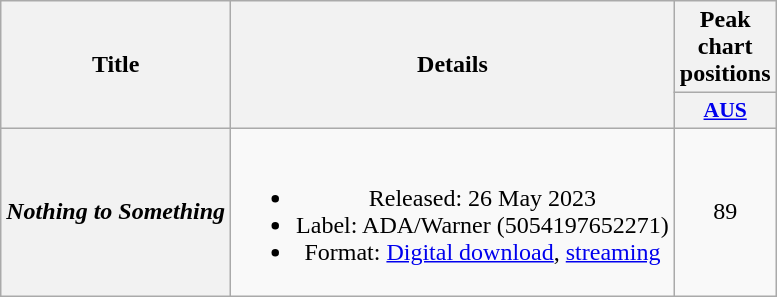<table class="wikitable plainrowheaders" style="text-align:center;">
<tr>
<th scope="col" rowspan="2">Title</th>
<th scope="col" rowspan="2">Details</th>
<th scope="col" colspan="1">Peak chart positions</th>
</tr>
<tr>
<th scope="col" style="width:3em;font-size:90%;"><a href='#'>AUS</a><br></th>
</tr>
<tr>
<th scope="row"><em>Nothing to Something</em></th>
<td><br><ul><li>Released: 26 May 2023</li><li>Label: ADA/Warner (5054197652271)</li><li>Format: <a href='#'>Digital download</a>, <a href='#'>streaming</a></li></ul></td>
<td>89</td>
</tr>
</table>
